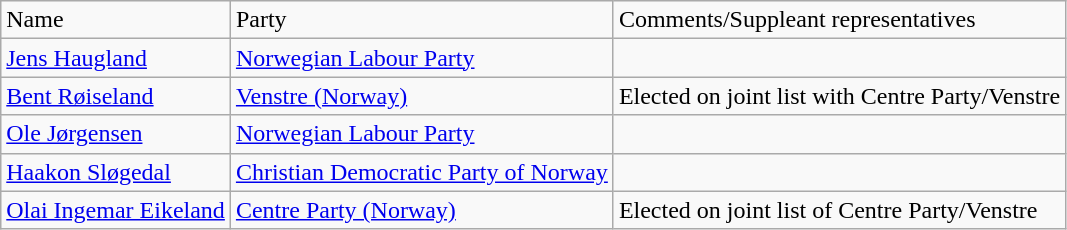<table class="wikitable">
<tr>
<td>Name</td>
<td>Party</td>
<td>Comments/Suppleant representatives</td>
</tr>
<tr>
<td><a href='#'>Jens Haugland</a></td>
<td><a href='#'>Norwegian Labour Party</a></td>
<td></td>
</tr>
<tr>
<td><a href='#'>Bent Røiseland</a></td>
<td><a href='#'>Venstre (Norway)</a></td>
<td>Elected on joint list with Centre Party/Venstre</td>
</tr>
<tr>
<td><a href='#'>Ole Jørgensen</a></td>
<td><a href='#'>Norwegian Labour Party</a></td>
<td></td>
</tr>
<tr>
<td><a href='#'>Haakon Sløgedal</a></td>
<td><a href='#'>Christian Democratic Party of Norway</a></td>
<td></td>
</tr>
<tr>
<td><a href='#'>Olai Ingemar Eikeland</a></td>
<td><a href='#'>Centre Party (Norway)</a></td>
<td>Elected on joint list of Centre Party/Venstre</td>
</tr>
</table>
